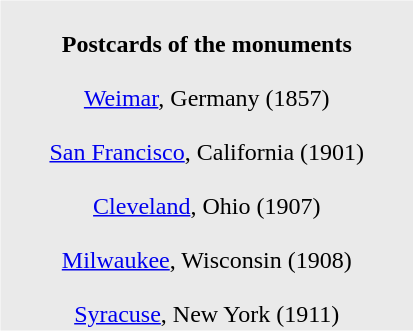<table align="right" cellspacing="0" cellpadding="2" style="width:275px;background:#eaeaea;margin-top:.2em;margin-bottom:2em;margin-left:2em;">
<tr style="text-align:center;">
<td><br><strong>Postcards of the monuments</strong>

<div>
<br><a href='#'>Weimar</a>, Germany (1857)<br><br><a href='#'>San Francisco</a>, California (1901)<br><br><a href='#'>Cleveland</a>, Ohio (1907)<br><br><a href='#'>Milwaukee</a>, Wisconsin (1908)<br><br><a href='#'>Syracuse</a>, New York (1911)

</div></td>
</tr>
<tr>
</tr>
</table>
